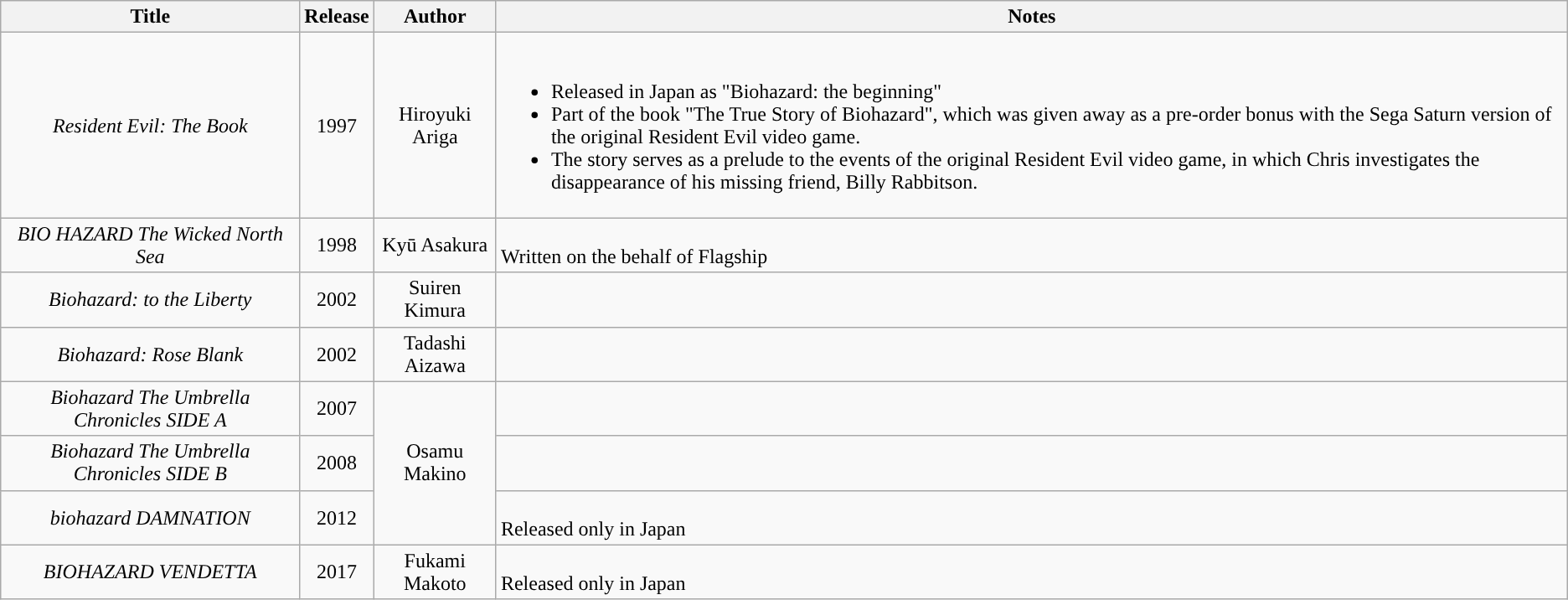<table class="wikitable">
<tr>
<th scope="col">Title</th>
<th scope="col">Release</th>
<th scope="col">Author</th>
<th scope="col">Notes</th>
</tr>
<tr style="text-align: center;">
<td><em>Resident Evil: The Book</em></td>
<td>1997</td>
<td>Hiroyuki Ariga</td>
<td style="text-align: left;"><br><ul><li>Released in Japan as "Biohazard: the beginning"</li><li>Part of the book "The True Story of Biohazard", which was given away as a pre-order bonus with the Sega Saturn version of the original Resident Evil video game.</li><li>The story serves as a prelude to the events of the original Resident Evil video game, in which Chris investigates the disappearance of his missing friend, Billy Rabbitson.</li></ul></td>
</tr>
<tr style="text-align: center;">
<td><em>BIO HAZARD The Wicked North Sea</em></td>
<td>1998</td>
<td>Kyū Asakura</td>
<td style="text-align: left;"><br>Written on the behalf of Flagship</td>
</tr>
<tr style="text-align: center;">
<td><em>Biohazard: to the Liberty</em></td>
<td>2002</td>
<td>Suiren Kimura</td>
<td style="text-align: left;"></td>
</tr>
<tr style="text-align: center;">
<td><em>Biohazard: Rose Blank</em></td>
<td>2002</td>
<td>Tadashi Aizawa</td>
<td style="text-align: left;"></td>
</tr>
<tr style="text-align: center;">
<td><em>Biohazard The Umbrella Chronicles SIDE A</em></td>
<td>2007</td>
<td rowspan="3">Osamu Makino</td>
<td style="text-align: left;"></td>
</tr>
<tr style="text-align: center;">
<td><em>Biohazard The Umbrella Chronicles SIDE B</em></td>
<td>2008</td>
<td style="text-align: left;"></td>
</tr>
<tr style="text-align: center;">
<td><em>biohazard DAMNATION</em></td>
<td>2012</td>
<td style="text-align: left;"><br>Released only in Japan</td>
</tr>
<tr style="text-align: center;">
<td><em>BIOHAZARD VENDETTA</em></td>
<td>2017</td>
<td>Fukami Makoto</td>
<td style="text-align: left;"><br>Released only in Japan</td>
</tr>
</table>
